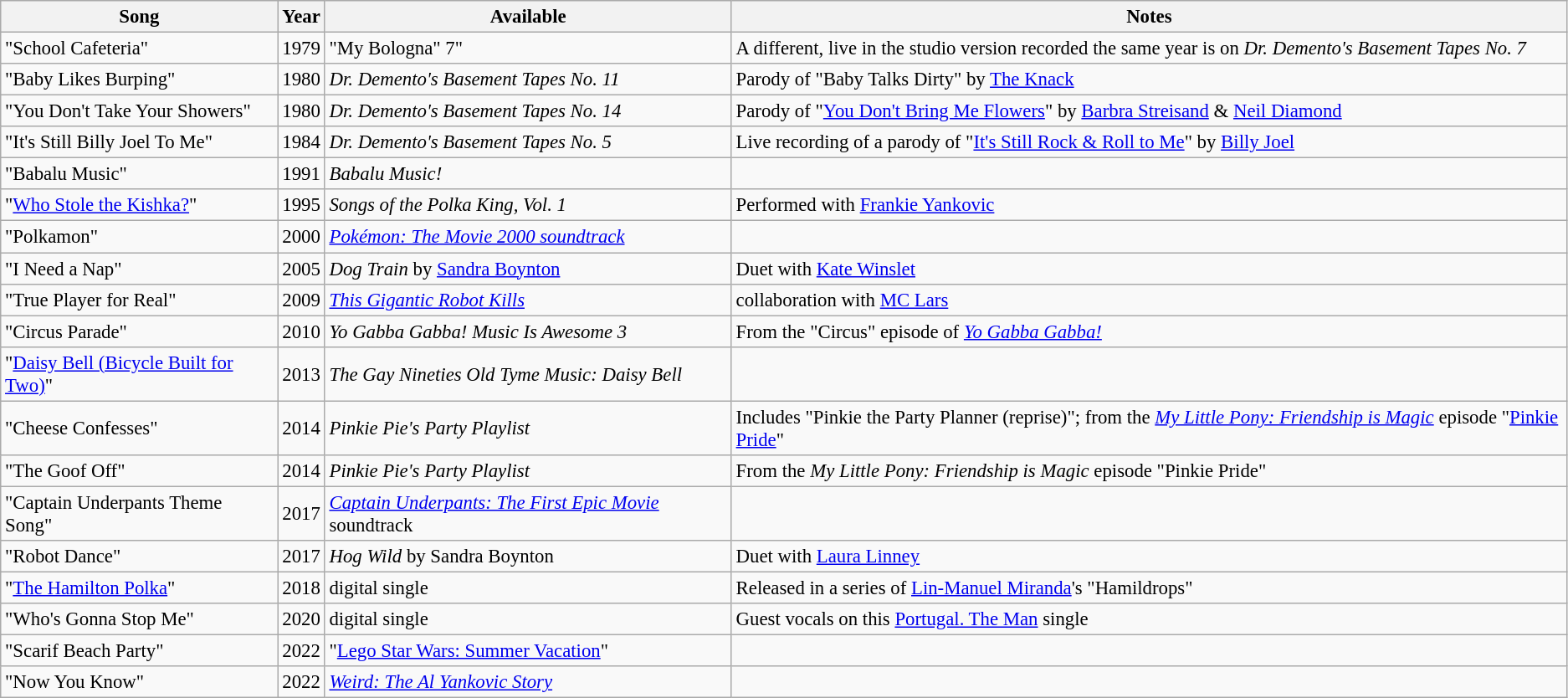<table class="wikitable sortable" style="font-size:95%;">
<tr>
<th>Song</th>
<th>Year</th>
<th>Available</th>
<th>Notes</th>
</tr>
<tr>
<td>"School Cafeteria"</td>
<td>1979</td>
<td>"My Bologna" 7"</td>
<td>A different, live in the studio version recorded the same year is on <em>Dr. Demento's Basement Tapes No. 7</em></td>
</tr>
<tr>
<td>"Baby Likes Burping"</td>
<td>1980</td>
<td><em>Dr. Demento's Basement Tapes No. 11</em></td>
<td>Parody of "Baby Talks Dirty" by <a href='#'>The Knack</a></td>
</tr>
<tr>
<td>"You Don't Take Your Showers"</td>
<td>1980</td>
<td><em>Dr. Demento's Basement Tapes No. 14</em></td>
<td>Parody of "<a href='#'>You Don't Bring Me Flowers</a>" by <a href='#'>Barbra Streisand</a> & <a href='#'>Neil Diamond</a></td>
</tr>
<tr>
<td>"It's Still Billy Joel To Me"</td>
<td>1984</td>
<td><em>Dr. Demento's Basement Tapes No. 5</em></td>
<td>Live recording of a parody of "<a href='#'>It's Still Rock & Roll to Me</a>" by <a href='#'>Billy Joel</a></td>
</tr>
<tr>
<td>"Babalu Music"</td>
<td>1991</td>
<td><em>Babalu Music!</em></td>
<td></td>
</tr>
<tr>
<td>"<a href='#'>Who Stole the Kishka?</a>"</td>
<td>1995</td>
<td><em>Songs of the Polka King, Vol. 1</em></td>
<td>Performed with <a href='#'>Frankie Yankovic</a></td>
</tr>
<tr>
<td>"Polkamon"</td>
<td>2000</td>
<td><em><a href='#'>Pokémon: The Movie 2000 soundtrack</a></em></td>
<td></td>
</tr>
<tr>
<td>"I Need a Nap"</td>
<td>2005</td>
<td><em>Dog Train</em> by <a href='#'>Sandra Boynton</a></td>
<td>Duet with <a href='#'>Kate Winslet</a></td>
</tr>
<tr>
<td>"True Player for Real"</td>
<td>2009</td>
<td><em><a href='#'>This Gigantic Robot Kills</a></em></td>
<td>collaboration with <a href='#'>MC Lars</a></td>
</tr>
<tr>
<td>"Circus Parade"</td>
<td>2010</td>
<td><em>Yo Gabba Gabba! Music Is Awesome 3</em></td>
<td>From the "Circus" episode of <em><a href='#'>Yo Gabba Gabba!</a></em></td>
</tr>
<tr>
<td>"<a href='#'>Daisy Bell (Bicycle Built for Two)</a>"</td>
<td>2013</td>
<td><em>The Gay Nineties Old Tyme Music: Daisy Bell</em></td>
<td></td>
</tr>
<tr>
<td>"Cheese Confesses"</td>
<td>2014</td>
<td><em>Pinkie Pie's Party Playlist</em></td>
<td>Includes "Pinkie the Party Planner (reprise)"; from the <em><a href='#'>My Little Pony: Friendship is Magic</a></em> episode "<a href='#'>Pinkie Pride</a>"</td>
</tr>
<tr>
<td>"The Goof Off"</td>
<td>2014</td>
<td><em>Pinkie Pie's Party Playlist</em></td>
<td>From the <em>My Little Pony: Friendship is Magic</em> episode "Pinkie Pride"</td>
</tr>
<tr>
<td>"Captain Underpants Theme Song"</td>
<td>2017</td>
<td><em><a href='#'>Captain Underpants: The First Epic Movie</a></em> soundtrack</td>
<td></td>
</tr>
<tr>
<td>"Robot Dance"</td>
<td>2017</td>
<td><em>Hog Wild</em> by Sandra Boynton</td>
<td>Duet with <a href='#'>Laura Linney</a></td>
</tr>
<tr>
<td>"<a href='#'>The Hamilton Polka</a>"</td>
<td>2018</td>
<td>digital single</td>
<td>Released in a series of <a href='#'>Lin-Manuel Miranda</a>'s "Hamildrops"</td>
</tr>
<tr>
<td>"Who's Gonna Stop Me"</td>
<td>2020</td>
<td>digital single</td>
<td>Guest vocals on this <a href='#'>Portugal. The Man</a> single</td>
</tr>
<tr>
<td>"Scarif Beach Party"</td>
<td>2022</td>
<td>"<a href='#'>Lego Star Wars: Summer Vacation</a>"</td>
<td></td>
</tr>
<tr>
<td>"Now You Know"</td>
<td>2022</td>
<td><em><a href='#'>Weird: The Al Yankovic Story</a></em></td>
<td></td>
</tr>
</table>
